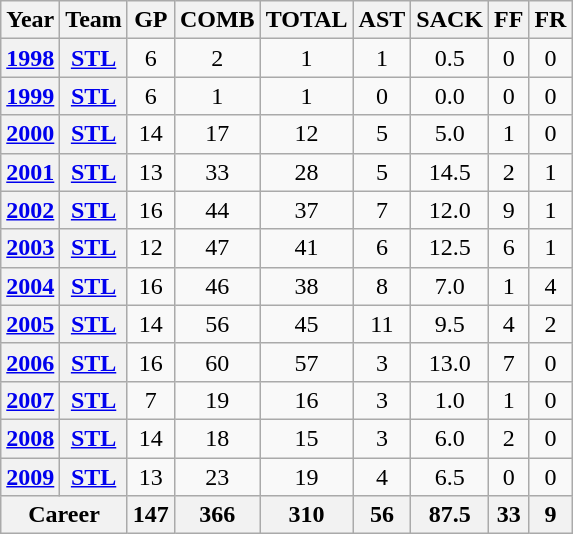<table style="text-align:center;" class="wikitable">
<tr>
<th>Year</th>
<th>Team</th>
<th>GP</th>
<th>COMB</th>
<th>TOTAL</th>
<th>AST</th>
<th>SACK</th>
<th>FF</th>
<th>FR</th>
</tr>
<tr>
<th><a href='#'>1998</a></th>
<th><a href='#'>STL</a></th>
<td>6</td>
<td>2</td>
<td>1</td>
<td>1</td>
<td>0.5</td>
<td>0</td>
<td>0</td>
</tr>
<tr>
<th><a href='#'>1999</a></th>
<th><a href='#'>STL</a></th>
<td>6</td>
<td>1</td>
<td>1</td>
<td>0</td>
<td>0.0</td>
<td>0</td>
<td>0</td>
</tr>
<tr>
<th><a href='#'>2000</a></th>
<th><a href='#'>STL</a></th>
<td>14</td>
<td>17</td>
<td>12</td>
<td>5</td>
<td>5.0</td>
<td>1</td>
<td>0</td>
</tr>
<tr>
<th><a href='#'>2001</a></th>
<th><a href='#'>STL</a></th>
<td>13</td>
<td>33</td>
<td>28</td>
<td>5</td>
<td>14.5</td>
<td>2</td>
<td>1</td>
</tr>
<tr>
<th><a href='#'>2002</a></th>
<th><a href='#'>STL</a></th>
<td>16</td>
<td>44</td>
<td>37</td>
<td>7</td>
<td>12.0</td>
<td>9</td>
<td>1</td>
</tr>
<tr>
<th><a href='#'>2003</a></th>
<th><a href='#'>STL</a></th>
<td>12</td>
<td>47</td>
<td>41</td>
<td>6</td>
<td>12.5</td>
<td>6</td>
<td>1</td>
</tr>
<tr>
<th><a href='#'>2004</a></th>
<th><a href='#'>STL</a></th>
<td>16</td>
<td>46</td>
<td>38</td>
<td>8</td>
<td>7.0</td>
<td>1</td>
<td>4</td>
</tr>
<tr>
<th><a href='#'>2005</a></th>
<th><a href='#'>STL</a></th>
<td>14</td>
<td>56</td>
<td>45</td>
<td>11</td>
<td>9.5</td>
<td>4</td>
<td>2</td>
</tr>
<tr>
<th><a href='#'>2006</a></th>
<th><a href='#'>STL</a></th>
<td>16</td>
<td>60</td>
<td>57</td>
<td>3</td>
<td>13.0</td>
<td>7</td>
<td>0</td>
</tr>
<tr>
<th><a href='#'>2007</a></th>
<th><a href='#'>STL</a></th>
<td>7</td>
<td>19</td>
<td>16</td>
<td>3</td>
<td>1.0</td>
<td>1</td>
<td>0</td>
</tr>
<tr>
<th><a href='#'>2008</a></th>
<th><a href='#'>STL</a></th>
<td>14</td>
<td>18</td>
<td>15</td>
<td>3</td>
<td>6.0</td>
<td>2</td>
<td>0</td>
</tr>
<tr>
<th><a href='#'>2009</a></th>
<th><a href='#'>STL</a></th>
<td>13</td>
<td>23</td>
<td>19</td>
<td>4</td>
<td>6.5</td>
<td>0</td>
<td>0</td>
</tr>
<tr>
<th colspan="2">Career</th>
<th>147</th>
<th>366</th>
<th>310</th>
<th>56</th>
<th>87.5</th>
<th>33</th>
<th>9</th>
</tr>
</table>
